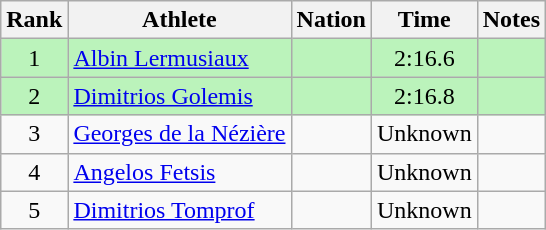<table class="wikitable sortable" style="text-align:center">
<tr>
<th>Rank</th>
<th>Athlete</th>
<th>Nation</th>
<th>Time</th>
<th>Notes</th>
</tr>
<tr style="background:#bbf3bb;">
<td>1</td>
<td align=left><a href='#'>Albin Lermusiaux</a></td>
<td align=left></td>
<td>2:16.6</td>
<td></td>
</tr>
<tr style="background:#bbf3bb;">
<td>2</td>
<td align=left><a href='#'>Dimitrios Golemis</a></td>
<td align=left></td>
<td>2:16.8</td>
<td></td>
</tr>
<tr>
<td>3</td>
<td align=left><a href='#'>Georges de la Nézière</a></td>
<td align=left></td>
<td data-sort-value=9:99.9>Unknown</td>
<td></td>
</tr>
<tr>
<td>4</td>
<td align=left><a href='#'>Angelos Fetsis</a></td>
<td align=left></td>
<td data-sort-value=9:99.9>Unknown</td>
<td></td>
</tr>
<tr>
<td>5</td>
<td align=left><a href='#'>Dimitrios Tomprof</a></td>
<td align=left></td>
<td data-sort-value=9:99.9>Unknown</td>
<td></td>
</tr>
</table>
